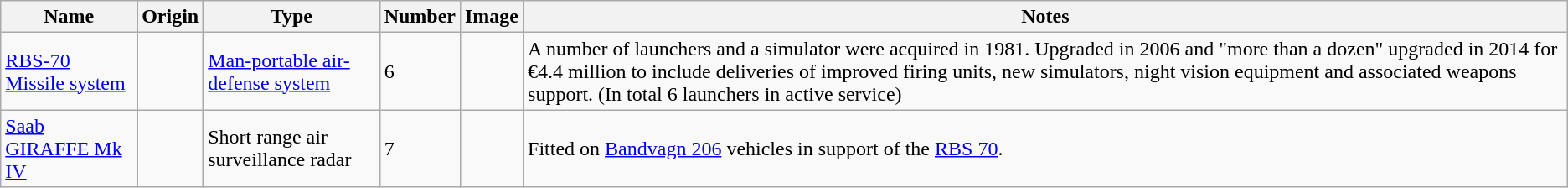<table class="wikitable">
<tr>
<th style="align: center;">Name</th>
<th>Origin</th>
<th>Type</th>
<th>Number</th>
<th>Image</th>
<th>Notes</th>
</tr>
<tr>
<td><a href='#'>RBS-70 Missile system</a></td>
<td></td>
<td><a href='#'>Man-portable air-defense system</a></td>
<td>6</td>
<td></td>
<td>A number of launchers and a simulator were acquired in 1981. Upgraded in 2006 and "more than a dozen" upgraded in 2014 for €4.4 million to include deliveries of improved firing units, new simulators, night vision equipment and associated weapons support. (In total 6 launchers in active service)</td>
</tr>
<tr>
<td><a href='#'>Saab GIRAFFE Mk IV</a></td>
<td></td>
<td>Short range air surveillance radar</td>
<td>7</td>
<td></td>
<td>Fitted on <a href='#'>Bandvagn 206</a> vehicles in support of the <a href='#'>RBS 70</a>.</td>
</tr>
</table>
